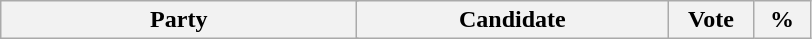<table class="wikitable centre" border="1">
<tr>
<th bgcolor="#DDDDFF" width="230px" colspan="2">Party</th>
<th bgcolor="#DDDDFF" width="200px">Candidate</th>
<th bgcolor="#DDDDFF" width="50px">Vote</th>
<th bgcolor="#DDDDFF" width="30px">%<br>
 

 
</th>
</tr>
</table>
